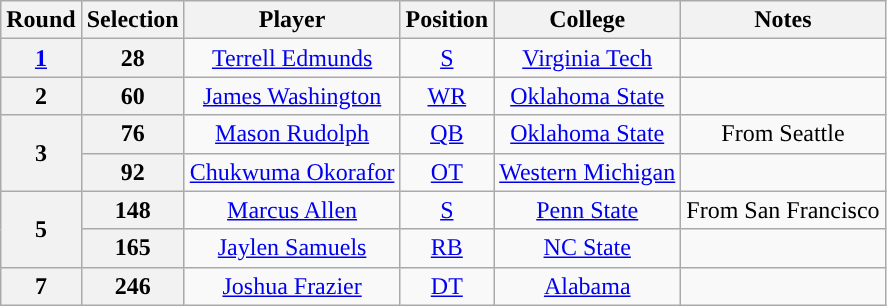<table class="wikitable" style="text-align:center">
<tr>
<th>Round</th>
<th>Selection</th>
<th>Player</th>
<th>Position</th>
<th>College</th>
<th>Notes</th>
</tr>
<tr>
<th><a href='#'>1</a></th>
<th>28</th>
<td><a href='#'>Terrell Edmunds</a></td>
<td><a href='#'>S</a></td>
<td><a href='#'>Virginia Tech</a></td>
<td></td>
</tr>
<tr>
<th>2</th>
<th>60</th>
<td><a href='#'>James Washington</a></td>
<td><a href='#'>WR</a></td>
<td><a href='#'>Oklahoma State</a></td>
<td></td>
</tr>
<tr>
<th rowspan="2">3</th>
<th>76</th>
<td><a href='#'>Mason Rudolph</a></td>
<td><a href='#'>QB</a></td>
<td><a href='#'>Oklahoma State</a></td>
<td>From Seattle</td>
</tr>
<tr>
<th>92</th>
<td><a href='#'>Chukwuma Okorafor</a></td>
<td><a href='#'>OT</a></td>
<td><a href='#'>Western Michigan</a></td>
<td></td>
</tr>
<tr>
<th rowspan="2">5</th>
<th>148</th>
<td><a href='#'>Marcus Allen</a></td>
<td><a href='#'>S</a></td>
<td><a href='#'>Penn State</a></td>
<td>From San Francisco</td>
</tr>
<tr>
<th>165</th>
<td><a href='#'>Jaylen Samuels</a></td>
<td><a href='#'>RB</a></td>
<td><a href='#'>NC State</a></td>
<td></td>
</tr>
<tr>
<th>7</th>
<th>246</th>
<td><a href='#'>Joshua Frazier</a></td>
<td><a href='#'>DT</a></td>
<td><a href='#'>Alabama</a></td>
<td></td>
</tr>
</table>
